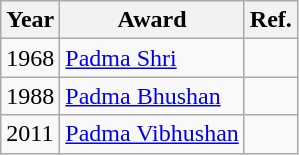<table class="wikitable sortable">
<tr>
<th>Year</th>
<th>Award</th>
<th>Ref.</th>
</tr>
<tr>
<td>1968</td>
<td><a href='#'>Padma Shri</a></td>
<td></td>
</tr>
<tr>
<td>1988</td>
<td><a href='#'>Padma Bhushan</a></td>
<td></td>
</tr>
<tr>
<td>2011</td>
<td><a href='#'>Padma Vibhushan</a></td>
<td></td>
</tr>
</table>
